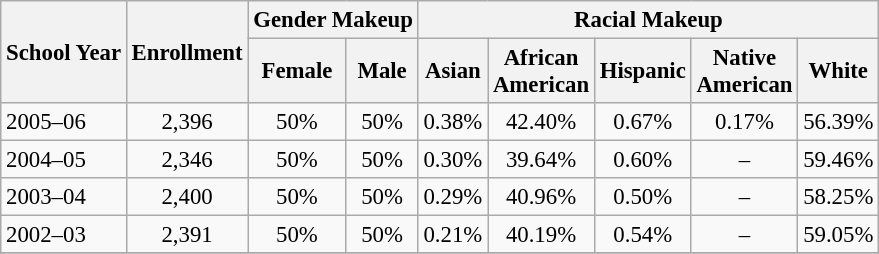<table class="wikitable" style="font-size: 95%;">
<tr>
<th rowspan="2">School Year</th>
<th rowspan="2">Enrollment</th>
<th colspan="2">Gender Makeup</th>
<th colspan="5">Racial Makeup</th>
</tr>
<tr>
<th>Female</th>
<th>Male</th>
<th>Asian</th>
<th>African <br>American</th>
<th>Hispanic</th>
<th>Native <br>American</th>
<th>White</th>
</tr>
<tr>
<td align="left">2005–06</td>
<td align="center">2,396</td>
<td align="center">50%</td>
<td align="center">50%</td>
<td align="center">0.38%</td>
<td align="center">42.40%</td>
<td align="center">0.67%</td>
<td align="center">0.17%</td>
<td align="center">56.39%</td>
</tr>
<tr>
<td align="left">2004–05</td>
<td align="center">2,346</td>
<td align="center">50%</td>
<td align="center">50%</td>
<td align="center">0.30%</td>
<td align="center">39.64%</td>
<td align="center">0.60%</td>
<td align="center">–</td>
<td align="center">59.46%</td>
</tr>
<tr>
<td align="left">2003–04</td>
<td align="center">2,400</td>
<td align="center">50%</td>
<td align="center">50%</td>
<td align="center">0.29%</td>
<td align="center">40.96%</td>
<td align="center">0.50%</td>
<td align="center">–</td>
<td align="center">58.25%</td>
</tr>
<tr>
<td align="left">2002–03</td>
<td align="center">2,391</td>
<td align="center">50%</td>
<td align="center">50%</td>
<td align="center">0.21%</td>
<td align="center">40.19%</td>
<td align="center">0.54%</td>
<td align="center">–</td>
<td align="center">59.05%</td>
</tr>
<tr>
</tr>
</table>
